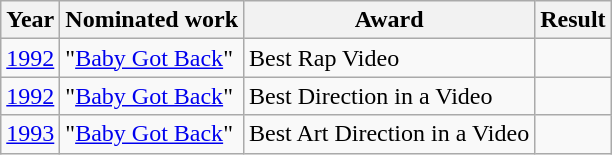<table class="wikitable">
<tr>
<th>Year</th>
<th>Nominated work</th>
<th>Award</th>
<th>Result</th>
</tr>
<tr>
<td align=center><a href='#'>1992</a></td>
<td>"<a href='#'>Baby Got Back</a>"</td>
<td>Best Rap Video</td>
<td></td>
</tr>
<tr>
<td align=center><a href='#'>1992</a></td>
<td>"<a href='#'>Baby Got Back</a>"</td>
<td>Best Direction in a Video</td>
<td></td>
</tr>
<tr>
<td align=center><a href='#'>1993</a></td>
<td>"<a href='#'>Baby Got Back</a>"</td>
<td>Best Art Direction in a Video</td>
<td></td>
</tr>
</table>
